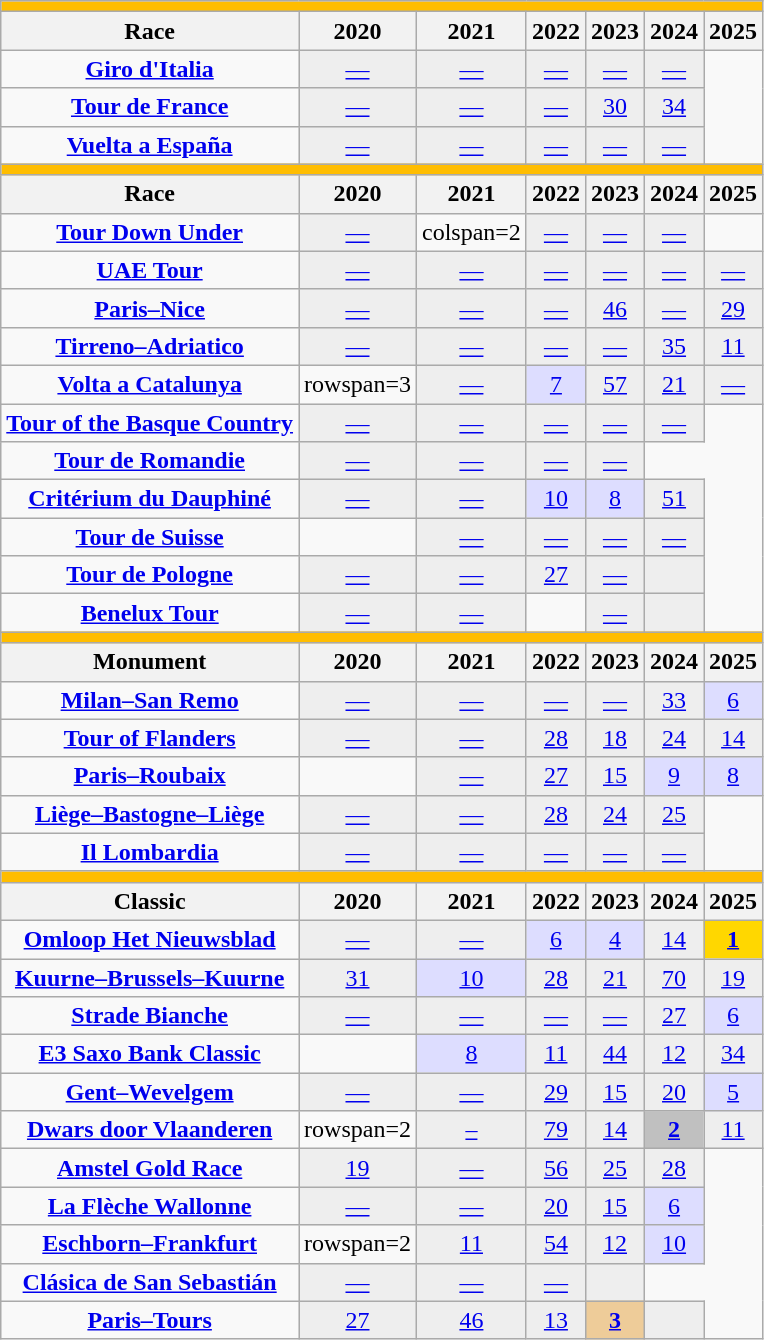<table class="wikitable">
<tr style="background:#eee;">
<td style="background:#ffbd00;" colspan=25><strong></strong></td>
</tr>
<tr>
<th>Race</th>
<th>2020</th>
<th>2021</th>
<th>2022</th>
<th>2023</th>
<th>2024</th>
<th>2025</th>
</tr>
<tr align="center">
<td><strong><a href='#'>Giro d'Italia</a></strong></td>
<td style="background:#eee;"><a href='#'>—</a></td>
<td style="background:#eee;"><a href='#'>—</a></td>
<td style="background:#eee;"><a href='#'>—</a></td>
<td style="background:#eee;"><a href='#'>—</a></td>
<td style="background:#eee;"><a href='#'>—</a></td>
</tr>
<tr align="center">
<td><strong><a href='#'>Tour de France</a></strong></td>
<td style="background:#eee;"><a href='#'>—</a></td>
<td style="background:#eee;"><a href='#'>—</a></td>
<td style="background:#eee;"><a href='#'>—</a></td>
<td style="background:#eee;"><a href='#'>30</a></td>
<td style="background:#eee;"><a href='#'>34</a></td>
</tr>
<tr align="center">
<td><strong><a href='#'>Vuelta a España</a></strong></td>
<td style="background:#eee;"><a href='#'>—</a></td>
<td style="background:#eee;"><a href='#'>—</a></td>
<td style="background:#eee;"><a href='#'>—</a></td>
<td style="background:#eee;"><a href='#'>—</a></td>
<td style="background:#eee;"><a href='#'>—</a></td>
</tr>
<tr>
<td style="background:#ffbd00;" colspan=25><strong></strong></td>
</tr>
<tr>
<th>Race</th>
<th>2020</th>
<th>2021</th>
<th>2022</th>
<th>2023</th>
<th>2024</th>
<th>2025</th>
</tr>
<tr align="center">
<td><strong><a href='#'>Tour Down Under</a></strong></td>
<td style="background:#eee;"><a href='#'>—</a></td>
<td>colspan=2 </td>
<td style="background:#eee;"><a href='#'>—</a></td>
<td style="background:#eee;"><a href='#'>—</a></td>
<td style="background:#eee;"><a href='#'>—</a></td>
</tr>
<tr align="center">
<td><strong><a href='#'>UAE Tour</a></strong></td>
<td style="background:#eee;"><a href='#'>—</a></td>
<td style="background:#eee;"><a href='#'>—</a></td>
<td style="background:#eee;"><a href='#'>—</a></td>
<td style="background:#eee;"><a href='#'>—</a></td>
<td style="background:#eee;"><a href='#'>—</a></td>
<td style="background:#eee;"><a href='#'>—</a></td>
</tr>
<tr align="center">
<td><strong><a href='#'>Paris–Nice</a></strong></td>
<td style="background:#eee;"><a href='#'>—</a></td>
<td style="background:#eee;"><a href='#'>—</a></td>
<td style="background:#eee;"><a href='#'>—</a></td>
<td style="background:#eee;"><a href='#'>46</a></td>
<td style="background:#eee;"><a href='#'>—</a></td>
<td style="background:#eee;"><a href='#'>29</a></td>
</tr>
<tr align="center">
<td><strong><a href='#'>Tirreno–Adriatico</a></strong></td>
<td style="background:#eee;"><a href='#'>—</a></td>
<td style="background:#eee;"><a href='#'>—</a></td>
<td style="background:#eee;"><a href='#'>—</a></td>
<td style="background:#eee;"><a href='#'>—</a></td>
<td style="background:#eee;"><a href='#'>35</a></td>
<td style="background:#eee;"><a href='#'>11</a></td>
</tr>
<tr align="center">
<td><strong><a href='#'>Volta a Catalunya</a></strong></td>
<td>rowspan=3 </td>
<td style="background:#eee;"><a href='#'>—</a></td>
<td style="background:#ddf;"><a href='#'>7</a></td>
<td style="background:#eee;"><a href='#'>57</a></td>
<td style="background:#eee;"><a href='#'>21</a></td>
<td style="background:#eee;"><a href='#'>—</a></td>
</tr>
<tr align="center">
<td><strong><a href='#'>Tour of the Basque Country</a></strong></td>
<td style="background:#eee;"><a href='#'>—</a></td>
<td style="background:#eee;"><a href='#'>—</a></td>
<td style="background:#eee;"><a href='#'>—</a></td>
<td style="background:#eee;"><a href='#'>—</a></td>
<td style="background:#eee;"><a href='#'>—</a></td>
</tr>
<tr align="center">
<td><strong><a href='#'>Tour de Romandie</a></strong></td>
<td style="background:#eee;"><a href='#'>—</a></td>
<td style="background:#eee;"><a href='#'>—</a></td>
<td style="background:#eee;"><a href='#'>—</a></td>
<td style="background:#eee;"><a href='#'>—</a></td>
</tr>
<tr align="center">
<td><strong><a href='#'>Critérium du Dauphiné</a></strong></td>
<td style="background:#eee;"><a href='#'>—</a></td>
<td style="background:#eee;"><a href='#'>—</a></td>
<td style="background:#ddf;"><a href='#'>10</a></td>
<td style="background:#ddf;"><a href='#'>8</a></td>
<td style="background:#eee;"><a href='#'>51</a></td>
</tr>
<tr align="center">
<td><strong><a href='#'>Tour de Suisse</a></strong></td>
<td></td>
<td style="background:#eee;"><a href='#'>—</a></td>
<td style="background:#eee;"><a href='#'>—</a></td>
<td style="background:#eee;"><a href='#'>—</a></td>
<td style="background:#eee;"><a href='#'>—</a></td>
</tr>
<tr align="center">
<td><strong><a href='#'>Tour de Pologne</a></strong></td>
<td style="background:#eee;"><a href='#'>—</a></td>
<td style="background:#eee;"><a href='#'>—</a></td>
<td style="background:#eee;"><a href='#'>27</a></td>
<td style="background:#eee;"><a href='#'>—</a></td>
<td style="background:#eee;"><a href='#'></a></td>
</tr>
<tr align="center">
<td><strong><a href='#'>Benelux Tour</a></strong></td>
<td style="background:#eee;"><a href='#'>—</a></td>
<td style="background:#eee;"><a href='#'>—</a></td>
<td></td>
<td style="background:#eee;"><a href='#'>—</a></td>
<td style="background:#eee;"><a href='#'></a></td>
</tr>
<tr>
<td style="background:#ffbd00;" colspan=25><strong></strong></td>
</tr>
<tr>
<th>Monument</th>
<th>2020</th>
<th>2021</th>
<th>2022</th>
<th>2023</th>
<th>2024</th>
<th>2025</th>
</tr>
<tr align="center">
<td><strong><a href='#'>Milan–San Remo</a></strong></td>
<td style="background:#eee;"><a href='#'>—</a></td>
<td style="background:#eee;"><a href='#'>—</a></td>
<td style="background:#eee;"><a href='#'>—</a></td>
<td style="background:#eee;"><a href='#'>—</a></td>
<td style="background:#eee;"><a href='#'>33</a></td>
<td style="background:#ddf"><a href='#'>6</a></td>
</tr>
<tr align="center">
<td><strong><a href='#'>Tour of Flanders</a></strong></td>
<td style="background:#eee;"><a href='#'>—</a></td>
<td style="background:#eee;"><a href='#'>—</a></td>
<td style="background:#eee;"><a href='#'>28</a></td>
<td style="background:#eee;"><a href='#'>18</a></td>
<td style="background:#eee;"><a href='#'>24</a></td>
<td style="background:#eee;"><a href='#'>14</a></td>
</tr>
<tr align="center">
<td><strong><a href='#'>Paris–Roubaix</a></strong></td>
<td></td>
<td style="background:#eee;"><a href='#'>—</a></td>
<td style="background:#eee;"><a href='#'>27</a></td>
<td style="background:#eee;"><a href='#'>15</a></td>
<td style="background:#ddf;"><a href='#'>9</a></td>
<td style="background:#ddf;"><a href='#'>8</a></td>
</tr>
<tr align="center">
<td><strong><a href='#'>Liège–Bastogne–Liège</a></strong></td>
<td style="background:#eee;"><a href='#'>—</a></td>
<td style="background:#eee;"><a href='#'>—</a></td>
<td style="background:#eee;"><a href='#'>28</a></td>
<td style="background:#eee;"><a href='#'>24</a></td>
<td style="background:#eee;"><a href='#'>25</a></td>
</tr>
<tr align="center">
<td><strong><a href='#'>Il Lombardia</a></strong></td>
<td style="background:#eee;"><a href='#'>—</a></td>
<td style="background:#eee;"><a href='#'>—</a></td>
<td style="background:#eee;"><a href='#'>—</a></td>
<td style="background:#eee;"><a href='#'>—</a></td>
<td style="background:#eee;"><a href='#'>—</a></td>
</tr>
<tr>
<td style="background:#ffbd00;" colspan=25><strong></strong></td>
</tr>
<tr>
<th>Classic</th>
<th>2020</th>
<th>2021</th>
<th>2022</th>
<th>2023</th>
<th>2024</th>
<th>2025</th>
</tr>
<tr align="center">
<td><strong><a href='#'>Omloop Het Nieuwsblad</a></strong></td>
<td style="background:#eee;"><a href='#'>—</a></td>
<td style="background:#eee;"><a href='#'>—</a></td>
<td style="background:#ddf;"><a href='#'>6</a></td>
<td style="background:#ddf;"><a href='#'>4</a></td>
<td style="background:#eee;"><a href='#'>14</a></td>
<td style="background:#FFD700;"><a href='#'><strong>1</strong></a></td>
</tr>
<tr align="center">
<td><strong><a href='#'>Kuurne–Brussels–Kuurne</a></strong></td>
<td style="background:#eee;"><a href='#'>31</a></td>
<td style="background:#ddf;"><a href='#'>10</a></td>
<td style="background:#eee;"><a href='#'>28</a></td>
<td style="background:#eee;"><a href='#'>21</a></td>
<td style="background:#eee;"><a href='#'>70</a></td>
<td style="background:#eee;"><a href='#'>19</a></td>
</tr>
<tr align="center">
<td><strong><a href='#'>Strade Bianche</a></strong></td>
<td style="background:#eee;"><a href='#'>—</a></td>
<td style="background:#eee;"><a href='#'>—</a></td>
<td style="background:#eee;"><a href='#'>—</a></td>
<td style="background:#eee;"><a href='#'>—</a></td>
<td style="background:#eee;"><a href='#'>27</a></td>
<td style="background:#ddf;"><a href='#'>6</a></td>
</tr>
<tr align="center">
<td><strong><a href='#'>E3 Saxo Bank Classic</a></strong></td>
<td></td>
<td style="background:#ddf;"><a href='#'>8</a></td>
<td style="background:#eee;"><a href='#'>11</a></td>
<td style="background:#eee;"><a href='#'>44</a></td>
<td style="background:#eee;"><a href='#'>12</a></td>
<td style="background:#eee;"><a href='#'>34</a></td>
</tr>
<tr align="center">
<td><strong><a href='#'>Gent–Wevelgem</a></strong></td>
<td style="background:#eee;"><a href='#'>—</a></td>
<td style="background:#eee;"><a href='#'>—</a></td>
<td style="background:#eee;"><a href='#'>29</a></td>
<td style="background:#eee;"><a href='#'>15</a></td>
<td style="background:#eee;"><a href='#'>20</a></td>
<td style="background:#ddf;"><a href='#'>5</a></td>
</tr>
<tr align="center">
<td><strong><a href='#'>Dwars door Vlaanderen</a></strong></td>
<td>rowspan=2 </td>
<td style="background:#eee;"><a href='#'>–</a></td>
<td style="background:#eee;"><a href='#'>79</a></td>
<td style="background:#eee;"><a href='#'>14</a></td>
<td style="background:#C0C0C0;"><a href='#'><strong>2</strong></a></td>
<td style="background:#eee;"><a href='#'>11</a></td>
</tr>
<tr align="center">
<td><strong><a href='#'>Amstel Gold Race</a></strong></td>
<td style="background:#eee;"><a href='#'>19</a></td>
<td style="background:#eee;"><a href='#'>—</a></td>
<td style="background:#eee;"><a href='#'>56</a></td>
<td style="background:#eee;"><a href='#'>25</a></td>
<td style="background:#eee;"><a href='#'>28</a></td>
</tr>
<tr align="center">
<td><strong><a href='#'>La Flèche Wallonne</a></strong></td>
<td style="background:#eee;"><a href='#'>—</a></td>
<td style="background:#eee;"><a href='#'>—</a></td>
<td style="background:#eee;"><a href='#'>20</a></td>
<td style="background:#eee;"><a href='#'>15</a></td>
<td style="background:#ddf;"><a href='#'>6</a></td>
</tr>
<tr align="center">
<td><strong><a href='#'>Eschborn–Frankfurt</a></strong></td>
<td>rowspan=2 </td>
<td style="background:#eee;"><a href='#'>11</a></td>
<td style="background:#eee;"><a href='#'>54</a></td>
<td style="background:#eee;"><a href='#'>12</a></td>
<td style="background:#ddf;"><a href='#'>10</a></td>
</tr>
<tr align="center">
<td><strong><a href='#'>Clásica de San Sebastián</a></strong></td>
<td style="background:#eee;"><a href='#'>—</a></td>
<td style="background:#eee;"><a href='#'>—</a></td>
<td style="background:#eee;"><a href='#'>—</a></td>
<td style="background:#eee;"><a href='#'></a></td>
</tr>
<tr align="center">
<td><strong><a href='#'>Paris–Tours</a></strong></td>
<td style="background:#eee;"><a href='#'>27</a></td>
<td style="background:#eee;"><a href='#'>46</a></td>
<td style="background:#eee;"><a href='#'>13</a></td>
<td style="background:#ec9;"><a href='#'><strong>3</strong></a></td>
<td style="background:#eee;"><a href='#'></a></td>
</tr>
</table>
